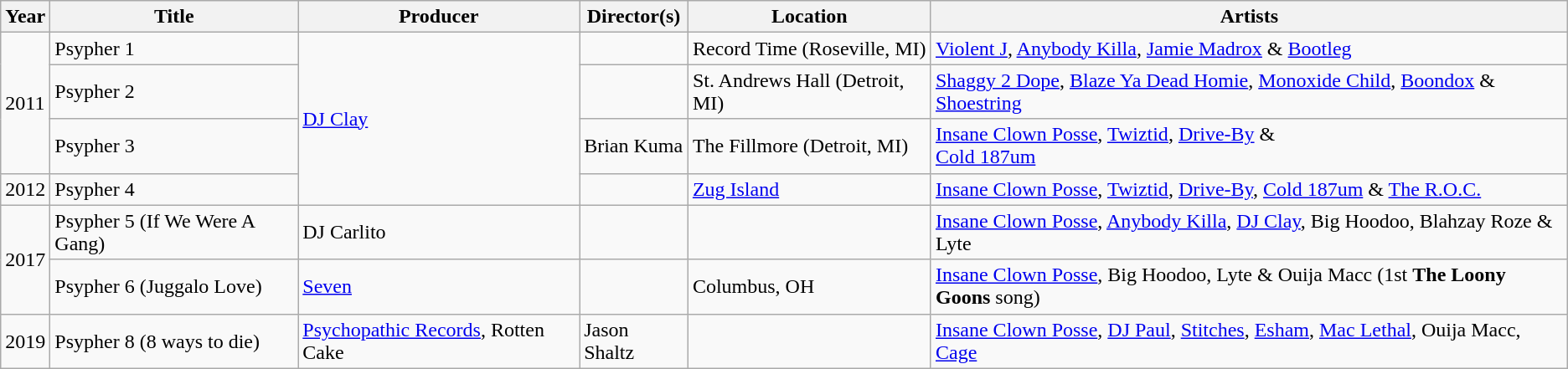<table class="wikitable" border="1">
<tr>
<th>Year</th>
<th>Title</th>
<th>Producer</th>
<th>Director(s)</th>
<th>Location</th>
<th>Artists</th>
</tr>
<tr>
<td rowspan="3">2011</td>
<td>Psypher 1</td>
<td rowspan="4"><a href='#'>DJ Clay</a></td>
<td></td>
<td>Record Time (Roseville, MI)</td>
<td><a href='#'>Violent J</a>, <a href='#'>Anybody Killa</a>, <a href='#'>Jamie Madrox</a> & <a href='#'>Bootleg</a></td>
</tr>
<tr>
<td>Psypher 2</td>
<td></td>
<td>St. Andrews Hall (Detroit, MI)</td>
<td><a href='#'>Shaggy 2 Dope</a>, <a href='#'>Blaze Ya Dead Homie</a>, <a href='#'>Monoxide Child</a>, <a href='#'>Boondox</a> & <a href='#'>Shoestring</a></td>
</tr>
<tr>
<td>Psypher 3</td>
<td>Brian Kuma</td>
<td>The Fillmore (Detroit, MI)</td>
<td><a href='#'>Insane Clown Posse</a>, <a href='#'>Twiztid</a>, <a href='#'>Drive-By</a> &<br><a href='#'>Cold 187um</a></td>
</tr>
<tr>
<td>2012</td>
<td>Psypher 4</td>
<td></td>
<td><a href='#'>Zug Island</a></td>
<td><a href='#'>Insane Clown Posse</a>, <a href='#'>Twiztid</a>, <a href='#'>Drive-By</a>, <a href='#'>Cold 187um</a> & <a href='#'>The R.O.C.</a></td>
</tr>
<tr>
<td rowspan="2">2017</td>
<td>Psypher 5 (If We Were A Gang)</td>
<td>DJ Carlito</td>
<td></td>
<td></td>
<td><a href='#'>Insane Clown Posse</a>, <a href='#'>Anybody Killa</a>, <a href='#'>DJ Clay</a>, Big Hoodoo, Blahzay Roze & Lyte</td>
</tr>
<tr>
<td>Psypher 6 (Juggalo Love)</td>
<td><a href='#'>Seven</a></td>
<td></td>
<td>Columbus, OH</td>
<td><a href='#'>Insane Clown Posse</a>, Big Hoodoo, Lyte & Ouija Macc (1st <strong>The Loony Goons</strong> song)</td>
</tr>
<tr>
<td>2019</td>
<td>Psypher 8 (8 ways to die)</td>
<td><a href='#'>Psychopathic Records</a>, Rotten Cake</td>
<td>Jason Shaltz</td>
<td></td>
<td><a href='#'>Insane Clown Posse</a>, <a href='#'>DJ Paul</a>, <a href='#'>Stitches</a>, <a href='#'>Esham</a>, <a href='#'>Mac Lethal</a>, Ouija Macc, <a href='#'>Cage</a></td>
</tr>
</table>
